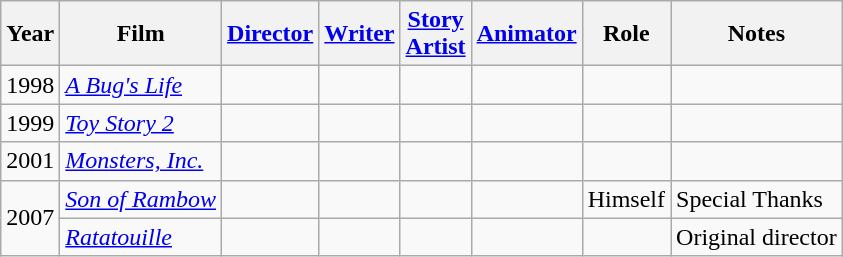<table class="wikitable" border="1">
<tr>
<th>Year</th>
<th>Film</th>
<th><a href='#'>Director</a></th>
<th><a href='#'>Writer</a></th>
<th><a href='#'>Story<br>Artist</a></th>
<th><a href='#'>Animator</a></th>
<th>Role</th>
<th>Notes</th>
</tr>
<tr>
<td>1998</td>
<td><em><a href='#'>A Bug's Life</a></em></td>
<td></td>
<td></td>
<td></td>
<td></td>
<td></td>
<td></td>
</tr>
<tr>
<td>1999</td>
<td><em><a href='#'>Toy Story 2</a></em></td>
<td></td>
<td></td>
<td></td>
<td></td>
<td></td>
<td></td>
</tr>
<tr>
<td>2001</td>
<td><em><a href='#'>Monsters, Inc.</a></em></td>
<td></td>
<td></td>
<td></td>
<td></td>
<td></td>
<td></td>
</tr>
<tr>
<td rowspan=2>2007</td>
<td><em><a href='#'>Son of Rambow</a></em></td>
<td></td>
<td></td>
<td></td>
<td></td>
<td>Himself</td>
<td>Special Thanks</td>
</tr>
<tr>
<td><em><a href='#'>Ratatouille</a></em></td>
<td></td>
<td></td>
<td></td>
<td></td>
<td></td>
<td>Original director</td>
</tr>
</table>
